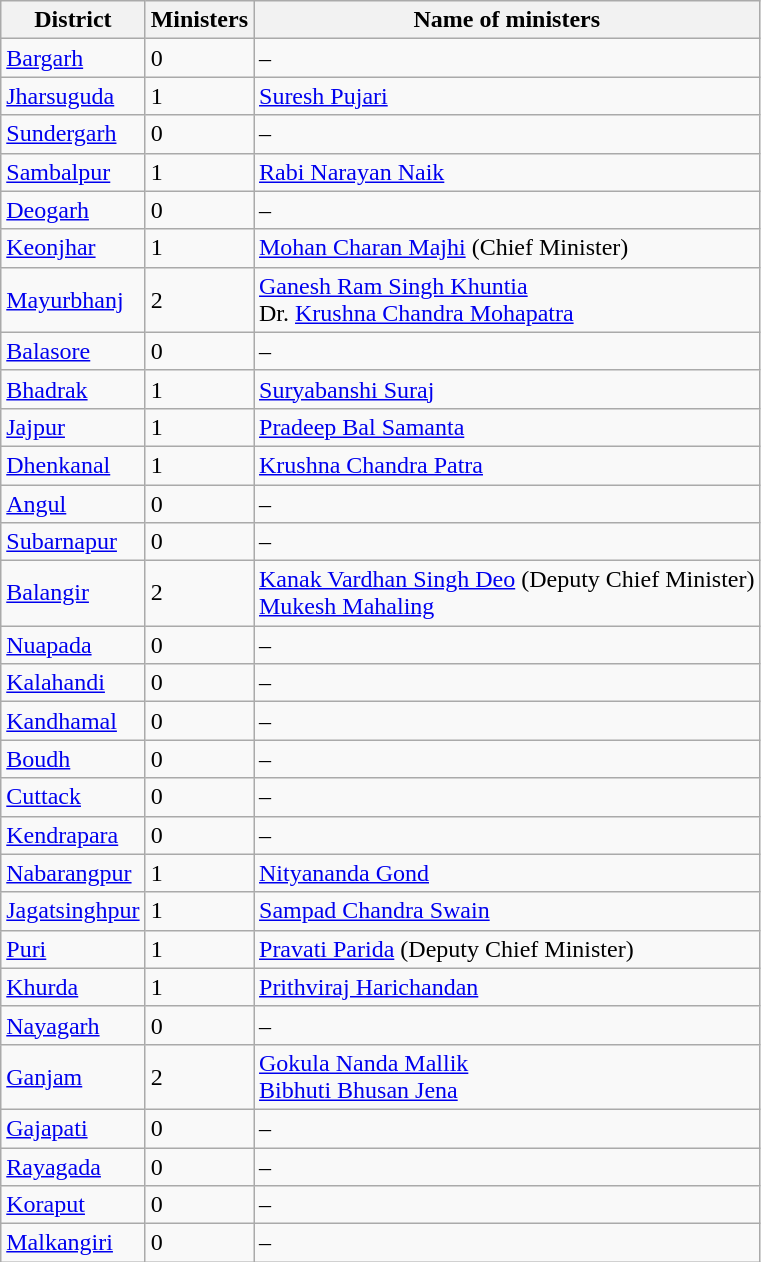<table class="wikitable sortable">
<tr>
<th>District</th>
<th>Ministers</th>
<th>Name of ministers</th>
</tr>
<tr>
<td><a href='#'>Bargarh</a></td>
<td>0</td>
<td>–</td>
</tr>
<tr>
<td><a href='#'>Jharsuguda</a></td>
<td>1</td>
<td><a href='#'>Suresh Pujari</a></td>
</tr>
<tr>
<td><a href='#'>Sundergarh</a></td>
<td>0</td>
<td>–</td>
</tr>
<tr>
<td><a href='#'>Sambalpur</a></td>
<td>1</td>
<td><a href='#'>Rabi Narayan Naik</a></td>
</tr>
<tr>
<td><a href='#'>Deogarh</a></td>
<td>0</td>
<td>–</td>
</tr>
<tr>
<td><a href='#'>Keonjhar</a></td>
<td>1</td>
<td><a href='#'>Mohan Charan Majhi</a> (Chief Minister)</td>
</tr>
<tr>
<td><a href='#'>Mayurbhanj</a></td>
<td>2</td>
<td><a href='#'>Ganesh Ram Singh Khuntia</a>  <br> Dr. <a href='#'>Krushna Chandra Mohapatra</a></td>
</tr>
<tr>
<td><a href='#'>Balasore</a></td>
<td>0</td>
<td>–</td>
</tr>
<tr>
<td><a href='#'>Bhadrak</a></td>
<td>1</td>
<td><a href='#'>Suryabanshi Suraj</a></td>
</tr>
<tr>
<td><a href='#'>Jajpur</a></td>
<td>1</td>
<td><a href='#'>Pradeep Bal Samanta</a></td>
</tr>
<tr>
<td><a href='#'>Dhenkanal</a></td>
<td>1</td>
<td><a href='#'>Krushna Chandra Patra</a></td>
</tr>
<tr>
<td><a href='#'>Angul</a></td>
<td>0</td>
<td>–</td>
</tr>
<tr>
<td><a href='#'>Subarnapur</a></td>
<td>0</td>
<td>–</td>
</tr>
<tr>
<td><a href='#'>Balangir</a></td>
<td>2</td>
<td><a href='#'>Kanak Vardhan Singh Deo</a> (Deputy Chief Minister)   <br> <a href='#'>Mukesh Mahaling</a></td>
</tr>
<tr>
<td><a href='#'>Nuapada</a></td>
<td>0</td>
<td>–</td>
</tr>
<tr>
<td><a href='#'>Kalahandi</a></td>
<td>0</td>
<td>–</td>
</tr>
<tr>
<td><a href='#'>Kandhamal</a></td>
<td>0</td>
<td>–</td>
</tr>
<tr>
<td><a href='#'>Boudh</a></td>
<td>0</td>
<td>–</td>
</tr>
<tr>
<td><a href='#'>Cuttack</a></td>
<td>0</td>
<td>–</td>
</tr>
<tr>
<td><a href='#'>Kendrapara</a></td>
<td>0</td>
<td>–</td>
</tr>
<tr>
<td><a href='#'>Nabarangpur</a></td>
<td>1</td>
<td><a href='#'>Nityananda Gond</a></td>
</tr>
<tr>
<td><a href='#'>Jagatsinghpur</a></td>
<td>1</td>
<td><a href='#'>Sampad Chandra Swain</a></td>
</tr>
<tr>
<td><a href='#'>Puri</a></td>
<td>1</td>
<td><a href='#'>Pravati Parida</a> (Deputy Chief Minister)</td>
</tr>
<tr>
<td><a href='#'>Khurda</a></td>
<td>1</td>
<td><a href='#'>Prithviraj Harichandan</a></td>
</tr>
<tr>
<td><a href='#'>Nayagarh</a></td>
<td>0</td>
<td>–</td>
</tr>
<tr>
<td><a href='#'>Ganjam</a></td>
<td>2</td>
<td><a href='#'>Gokula Nanda Mallik</a> <br> <a href='#'>Bibhuti Bhusan Jena</a></td>
</tr>
<tr>
<td><a href='#'>Gajapati</a></td>
<td>0</td>
<td>–</td>
</tr>
<tr>
<td><a href='#'>Rayagada</a></td>
<td>0</td>
<td>–</td>
</tr>
<tr>
<td><a href='#'>Koraput</a></td>
<td>0</td>
<td>–</td>
</tr>
<tr>
<td><a href='#'>Malkangiri</a></td>
<td>0</td>
<td>–</td>
</tr>
</table>
